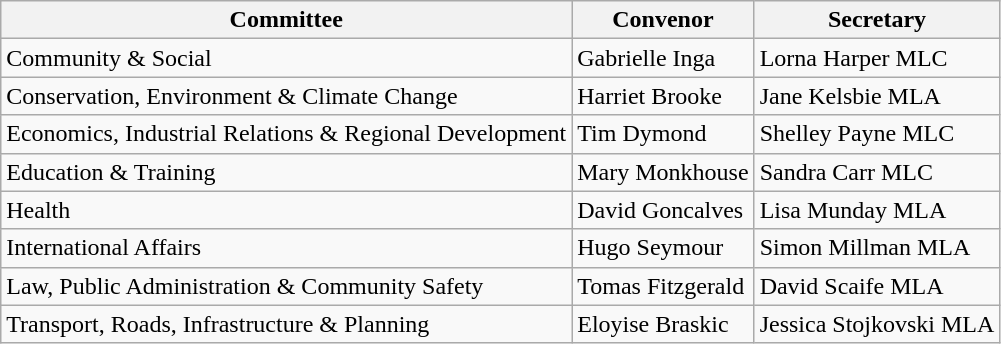<table class="wikitable">
<tr>
<th>Committee</th>
<th>Convenor</th>
<th>Secretary</th>
</tr>
<tr>
<td>Community & Social</td>
<td>Gabrielle Inga</td>
<td>Lorna Harper MLC</td>
</tr>
<tr>
<td>Conservation, Environment & Climate Change</td>
<td>Harriet Brooke</td>
<td>Jane Kelsbie MLA</td>
</tr>
<tr>
<td>Economics, Industrial Relations & Regional Development</td>
<td>Tim Dymond</td>
<td>Shelley Payne MLC</td>
</tr>
<tr>
<td>Education & Training</td>
<td>Mary Monkhouse</td>
<td>Sandra Carr MLC</td>
</tr>
<tr>
<td>Health</td>
<td>David Goncalves</td>
<td>Lisa Munday MLA</td>
</tr>
<tr>
<td>International Affairs</td>
<td>Hugo Seymour</td>
<td>Simon Millman MLA</td>
</tr>
<tr>
<td>Law, Public Administration & Community Safety</td>
<td>Tomas Fitzgerald</td>
<td>David Scaife MLA</td>
</tr>
<tr>
<td>Transport, Roads, Infrastructure & Planning</td>
<td>Eloyise Braskic</td>
<td>Jessica Stojkovski MLA</td>
</tr>
</table>
